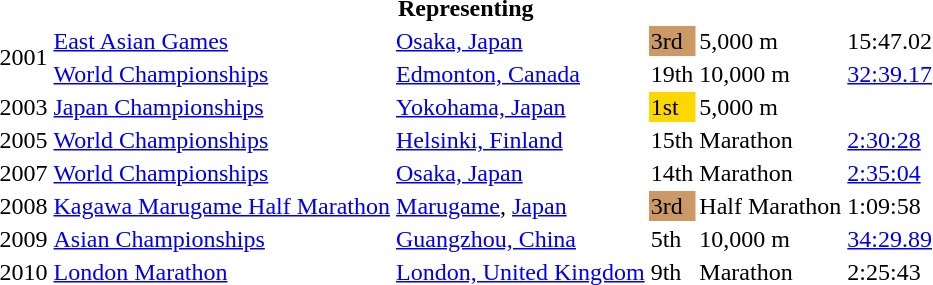<table>
<tr>
<th colspan="6">Representing </th>
</tr>
<tr>
<td rowspan=2>2001</td>
<td><a href='#'>East Asian Games</a></td>
<td><a href='#'>Osaka, Japan</a></td>
<td bgcolor="cc9966">3rd</td>
<td>5,000 m</td>
<td>15:47.02</td>
</tr>
<tr>
<td><a href='#'>World Championships</a></td>
<td><a href='#'>Edmonton, Canada</a></td>
<td>19th</td>
<td>10,000 m</td>
<td><a href='#'>32:39.17</a></td>
</tr>
<tr>
<td>2003</td>
<td><a href='#'>Japan Championships</a></td>
<td><a href='#'>Yokohama, Japan</a></td>
<td bgcolor="gold">1st</td>
<td>5,000 m</td>
<td></td>
</tr>
<tr>
<td>2005</td>
<td><a href='#'>World Championships</a></td>
<td><a href='#'>Helsinki, Finland</a></td>
<td>15th</td>
<td>Marathon</td>
<td><a href='#'>2:30:28</a></td>
</tr>
<tr>
<td>2007</td>
<td><a href='#'>World Championships</a></td>
<td><a href='#'>Osaka, Japan</a></td>
<td>14th</td>
<td>Marathon</td>
<td><a href='#'>2:35:04</a></td>
</tr>
<tr>
<td>2008</td>
<td><a href='#'>Kagawa Marugame Half Marathon</a></td>
<td><a href='#'>Marugame</a>, <a href='#'>Japan</a></td>
<td bgcolor="cc9966">3rd</td>
<td>Half Marathon</td>
<td>1:09:58</td>
</tr>
<tr>
<td>2009</td>
<td><a href='#'>Asian Championships</a></td>
<td><a href='#'>Guangzhou, China</a></td>
<td>5th</td>
<td>10,000 m</td>
<td><a href='#'>34:29.89</a></td>
</tr>
<tr>
<td>2010</td>
<td><a href='#'>London Marathon</a></td>
<td><a href='#'>London, United Kingdom</a></td>
<td>9th</td>
<td>Marathon</td>
<td>2:25:43</td>
</tr>
</table>
